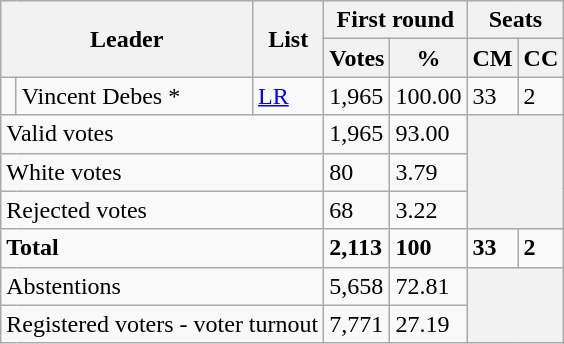<table class="wikitable">
<tr>
<th colspan="2" rowspan="2">Leader</th>
<th rowspan="2">List</th>
<th colspan="2">First round</th>
<th colspan="2">Seats</th>
</tr>
<tr>
<th>Votes</th>
<th>%</th>
<th>CM</th>
<th>CC</th>
</tr>
<tr>
<td bgcolor=></td>
<td>Vincent Debes *</td>
<td><a href='#'>LR</a></td>
<td>1,965</td>
<td>100.00</td>
<td>33</td>
<td>2</td>
</tr>
<tr>
<td colspan="3">Valid votes</td>
<td>1,965</td>
<td>93.00</td>
<th colspan="2" rowspan="3"></th>
</tr>
<tr>
<td colspan="3">White votes</td>
<td>80</td>
<td>3.79</td>
</tr>
<tr>
<td colspan="3">Rejected votes</td>
<td>68</td>
<td>3.22</td>
</tr>
<tr>
<td colspan="3"><strong>Total</strong></td>
<td><strong>2,113</strong></td>
<td><strong>100</strong></td>
<td><strong>33</strong></td>
<td><strong>2</strong></td>
</tr>
<tr>
<td colspan="3">Abstentions</td>
<td>5,658</td>
<td>72.81</td>
<th colspan="2" rowspan="2"></th>
</tr>
<tr>
<td colspan="3">Registered voters - voter turnout</td>
<td>7,771</td>
<td>27.19</td>
</tr>
</table>
